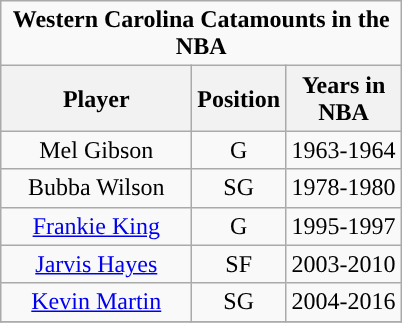<table class="wikitable sortable" style="text-align:center">
<tr>
<td colspan="5"><strong>Western Carolina Catamounts in the NBA</strong></td>
</tr>
<tr>
<th width=120px>Player</th>
<th width=50px>Position</th>
<th width=70px>Years in NBA</th>
</tr>
<tr>
<td>Mel Gibson</td>
<td>G</td>
<td>1963-1964</td>
</tr>
<tr>
<td>Bubba Wilson</td>
<td>SG</td>
<td>1978-1980</td>
</tr>
<tr>
<td><a href='#'>Frankie King</a></td>
<td>G</td>
<td>1995-1997</td>
</tr>
<tr>
<td><a href='#'>Jarvis Hayes</a></td>
<td>SF</td>
<td>2003-2010</td>
</tr>
<tr>
<td><a href='#'>Kevin Martin</a></td>
<td>SG</td>
<td>2004-2016</td>
</tr>
<tr>
</tr>
</table>
